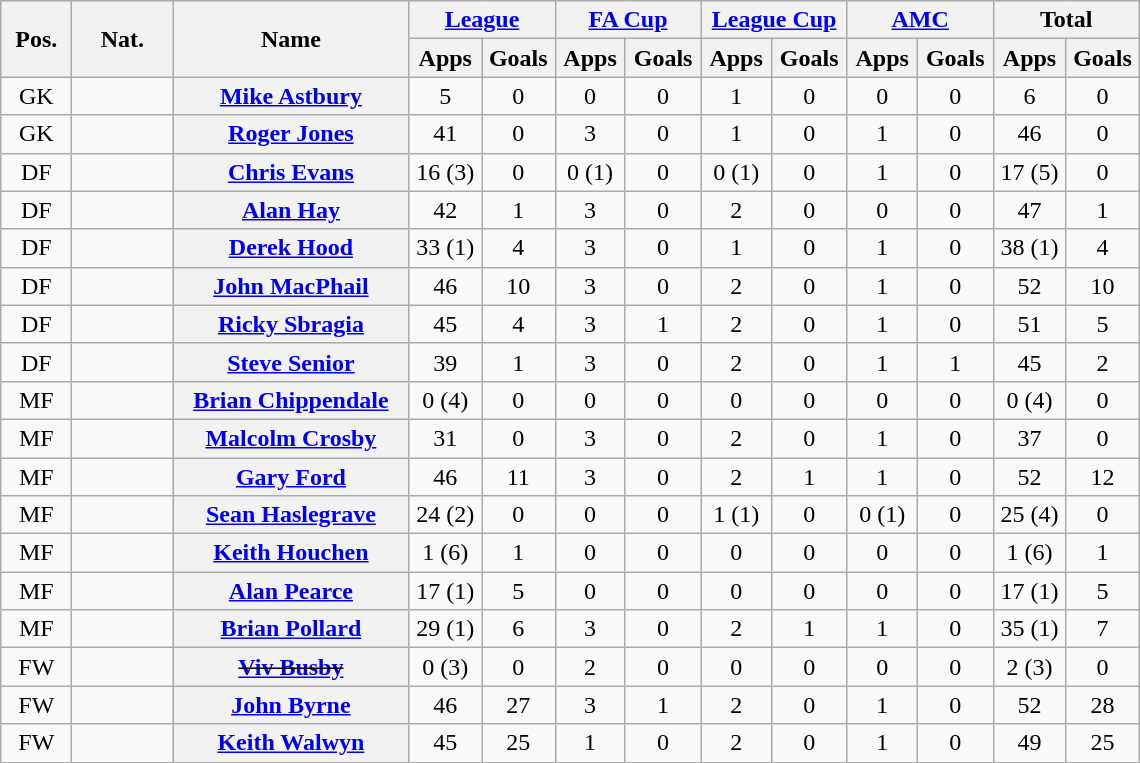<table class="wikitable plainrowheaders" style="text-align:center">
<tr>
<th rowspan=2 width=40>Pos.</th>
<th rowspan=2 width=60>Nat.</th>
<th rowspan=2 width=150 scope=col>Name</th>
<th colspan=2 width=90><a href='#'>League</a></th>
<th colspan=2 width=90><a href='#'>FA Cup</a></th>
<th colspan=2 width=90><a href='#'>League Cup</a></th>
<th colspan=2 width=90><a href='#'>AMC</a></th>
<th colspan=2 width=90>Total</th>
</tr>
<tr>
<th scope=col>Apps</th>
<th scope=col>Goals</th>
<th scope=col>Apps</th>
<th scope=col>Goals</th>
<th scope=col>Apps</th>
<th scope=col>Goals</th>
<th scope=col>Apps</th>
<th scope=col>Goals</th>
<th scope=col>Apps</th>
<th scope=col>Goals</th>
</tr>
<tr>
<td>GK</td>
<td align=left></td>
<th scope=row><a href='#'>Mike Astbury</a></th>
<td>5</td>
<td>0</td>
<td>0</td>
<td>0</td>
<td>1</td>
<td>0</td>
<td>0</td>
<td>0</td>
<td>6</td>
<td>0</td>
</tr>
<tr>
<td>GK</td>
<td align=left></td>
<th scope=row><a href='#'>Roger Jones</a></th>
<td>41</td>
<td>0</td>
<td>3</td>
<td>0</td>
<td>1</td>
<td>0</td>
<td>1</td>
<td>0</td>
<td>46</td>
<td>0</td>
</tr>
<tr>
<td>DF</td>
<td align=left></td>
<th scope=row><a href='#'>Chris Evans</a></th>
<td>16 (3)</td>
<td>0</td>
<td>0 (1)</td>
<td>0</td>
<td>0 (1)</td>
<td>0</td>
<td>1</td>
<td>0</td>
<td>17 (5)</td>
<td>0</td>
</tr>
<tr>
<td>DF</td>
<td align=left></td>
<th scope=row><a href='#'>Alan Hay</a></th>
<td>42</td>
<td>1</td>
<td>3</td>
<td>0</td>
<td>2</td>
<td>0</td>
<td>0</td>
<td>0</td>
<td>47</td>
<td>1</td>
</tr>
<tr>
<td>DF</td>
<td align=left></td>
<th scope=row><a href='#'>Derek Hood</a></th>
<td>33 (1)</td>
<td>4</td>
<td>3</td>
<td>0</td>
<td>1</td>
<td>0</td>
<td>1</td>
<td>0</td>
<td>38 (1)</td>
<td>4</td>
</tr>
<tr>
<td>DF</td>
<td align=left></td>
<th scope=row><a href='#'>John MacPhail</a></th>
<td>46</td>
<td>10</td>
<td>3</td>
<td>0</td>
<td>2</td>
<td>0</td>
<td>1</td>
<td>0</td>
<td>52</td>
<td>10</td>
</tr>
<tr>
<td>DF</td>
<td align=left></td>
<th scope=row><a href='#'>Ricky Sbragia</a></th>
<td>45</td>
<td>4</td>
<td>3</td>
<td>1</td>
<td>2</td>
<td>0</td>
<td>1</td>
<td>0</td>
<td>51</td>
<td>5</td>
</tr>
<tr>
<td>DF</td>
<td align=left></td>
<th scope=row><a href='#'>Steve Senior</a></th>
<td>39</td>
<td>1</td>
<td>3</td>
<td>0</td>
<td>2</td>
<td>0</td>
<td>1</td>
<td>1</td>
<td>45</td>
<td>2</td>
</tr>
<tr>
<td>MF</td>
<td align=left></td>
<th scope=row><a href='#'>Brian Chippendale</a></th>
<td>0 (4)</td>
<td>0</td>
<td>0</td>
<td>0</td>
<td>0</td>
<td>0</td>
<td>0</td>
<td>0</td>
<td>0 (4)</td>
<td>0</td>
</tr>
<tr>
<td>MF</td>
<td align=left></td>
<th scope=row><a href='#'>Malcolm Crosby</a></th>
<td>31</td>
<td>0</td>
<td>3</td>
<td>0</td>
<td>2</td>
<td>0</td>
<td>1</td>
<td>0</td>
<td>37</td>
<td>0</td>
</tr>
<tr>
<td>MF</td>
<td align=left></td>
<th scope=row><a href='#'>Gary Ford</a></th>
<td>46</td>
<td>11</td>
<td>3</td>
<td>0</td>
<td>2</td>
<td>1</td>
<td>1</td>
<td>0</td>
<td>52</td>
<td>12</td>
</tr>
<tr>
<td>MF</td>
<td align=left></td>
<th scope=row><a href='#'>Sean Haslegrave</a></th>
<td>24 (2)</td>
<td>0</td>
<td>0</td>
<td>0</td>
<td>1 (1)</td>
<td>0</td>
<td>0 (1)</td>
<td>0</td>
<td>25 (4)</td>
<td>0</td>
</tr>
<tr>
<td>MF</td>
<td align=left></td>
<th scope=row><a href='#'>Keith Houchen</a></th>
<td>1 (6)</td>
<td>1</td>
<td>0</td>
<td>0</td>
<td>0</td>
<td>0</td>
<td>0</td>
<td>0</td>
<td>1 (6)</td>
<td>1</td>
</tr>
<tr>
<td>MF</td>
<td align=left></td>
<th scope=row><a href='#'>Alan Pearce</a></th>
<td>17 (1)</td>
<td>5</td>
<td>0</td>
<td>0</td>
<td>0</td>
<td>0</td>
<td>0</td>
<td>0</td>
<td>17 (1)</td>
<td>5</td>
</tr>
<tr>
<td>MF</td>
<td align=left></td>
<th scope=row><a href='#'>Brian Pollard</a></th>
<td>29 (1)</td>
<td>6</td>
<td>3</td>
<td>0</td>
<td>2</td>
<td>1</td>
<td>1</td>
<td>0</td>
<td>35 (1)</td>
<td>7</td>
</tr>
<tr>
<td>FW</td>
<td align=left></td>
<th scope=row><s><a href='#'>Viv Busby</a></s> </th>
<td>0 (3)</td>
<td>0</td>
<td>2</td>
<td>0</td>
<td>0</td>
<td>0</td>
<td>0</td>
<td>0</td>
<td>2 (3)</td>
<td>0</td>
</tr>
<tr>
<td>FW</td>
<td align=left></td>
<th scope=row><a href='#'>John Byrne</a></th>
<td>46</td>
<td>27</td>
<td>3</td>
<td>1</td>
<td>2</td>
<td>0</td>
<td>1</td>
<td>0</td>
<td>52</td>
<td>28</td>
</tr>
<tr>
<td>FW</td>
<td align=left></td>
<th scope=row><a href='#'>Keith Walwyn</a></th>
<td>45</td>
<td>25</td>
<td>1</td>
<td>0</td>
<td>2</td>
<td>0</td>
<td>1</td>
<td>0</td>
<td>49</td>
<td>25</td>
</tr>
</table>
